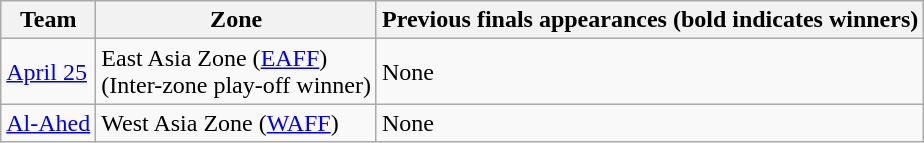<table class="wikitable">
<tr>
<th>Team</th>
<th>Zone</th>
<th>Previous finals appearances (bold indicates winners)</th>
</tr>
<tr>
<td> <a href='#'>April 25</a></td>
<td>East Asia Zone (<a href='#'>EAFF</a>)<br>(Inter-zone play-off winner)</td>
<td>None</td>
</tr>
<tr>
<td> <a href='#'>Al-Ahed</a></td>
<td>West Asia Zone (<a href='#'>WAFF</a>)</td>
<td>None</td>
</tr>
</table>
